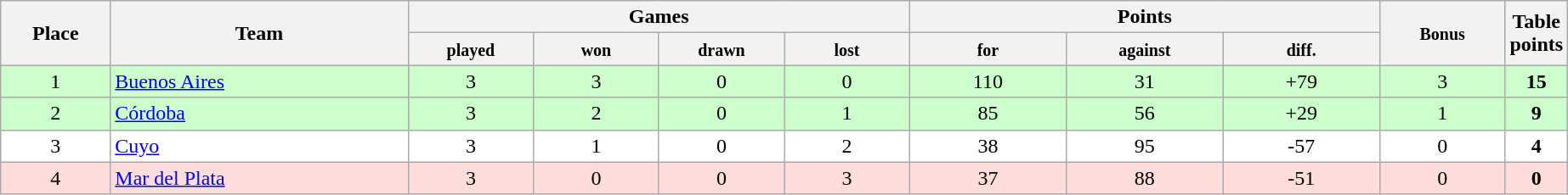<table class="wikitable">
<tr>
<th rowspan=2 width="7%">Place</th>
<th rowspan=2 width="19%">Team</th>
<th colspan=4 width="30%">Games</th>
<th colspan=3 width="26%">Points</th>
<th rowspan=2 width="8%"><small> Bonus </small></th>
<th rowspan=2 width="10%">Table<br>points</th>
</tr>
<tr>
<th width="8%"><small>played </small></th>
<th width="8%"><small>won </small></th>
<th width="8%"><small>drawn </small></th>
<th width="8%"><small>lost </small></th>
<th width="10%"><small>for </small></th>
<th width="10%"><small>against </small></th>
<th width="10%"><small>diff.</small></th>
</tr>
<tr align=center style="background: #ccffcc;">
<td>1</td>
<td align=left><a href='#'>Buenos Aires</a></td>
<td>3</td>
<td>3</td>
<td>0</td>
<td>0</td>
<td>110</td>
<td>31</td>
<td>+79</td>
<td>3</td>
<td><strong>15</strong></td>
</tr>
<tr align=center style="background: #ccffcc;">
<td>2</td>
<td align=left><a href='#'>Córdoba</a></td>
<td>3</td>
<td>2</td>
<td>0</td>
<td>1</td>
<td>85</td>
<td>56</td>
<td>+29</td>
<td>1</td>
<td><strong>9</strong></td>
</tr>
<tr align=center style="background: #ffffff;">
<td>3</td>
<td align=left><a href='#'>Cuyo</a></td>
<td>3</td>
<td>1</td>
<td>0</td>
<td>2</td>
<td>38</td>
<td>95</td>
<td>-57</td>
<td>0</td>
<td><strong>4</strong></td>
</tr>
<tr align=center style="background: #ffdddd;">
<td>4</td>
<td align=left><a href='#'>Mar del Plata</a></td>
<td>3</td>
<td>0</td>
<td>0</td>
<td>3</td>
<td>37</td>
<td>88</td>
<td>-51</td>
<td>0</td>
<td><strong>0</strong></td>
</tr>
</table>
